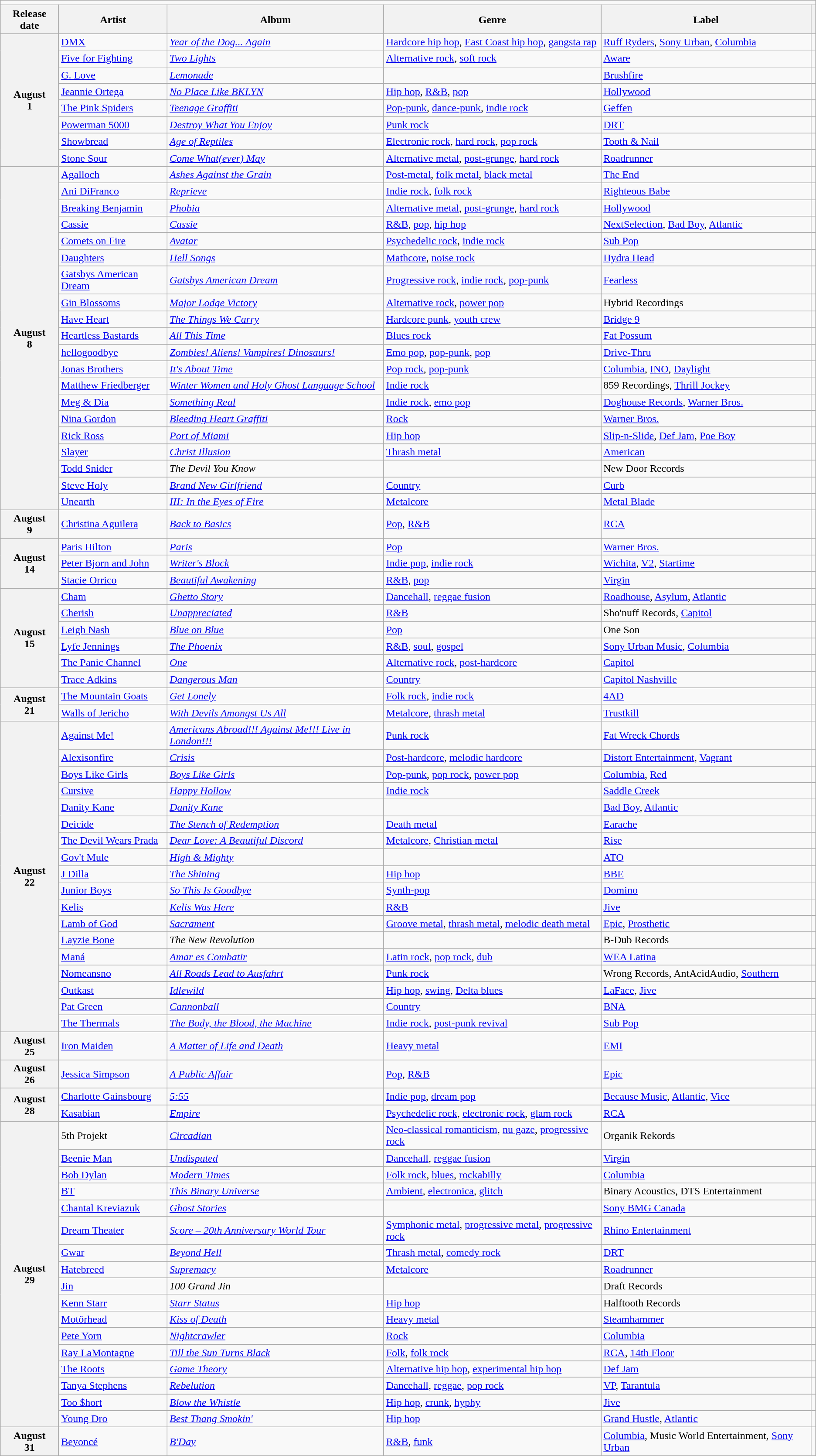<table class="wikitable plainrowheaders">
<tr>
<td colspan="6" style="text-align:center;"></td>
</tr>
<tr>
<th scope="col">Release date</th>
<th scope="col">Artist</th>
<th scope="col">Album</th>
<th scope="col">Genre</th>
<th scope="col">Label</th>
<th scope="col"></th>
</tr>
<tr>
<th scope="row" rowspan="8" style="text-align:center;">August<br>1</th>
<td><a href='#'>DMX</a></td>
<td><em><a href='#'>Year of the Dog... Again</a></em></td>
<td><a href='#'>Hardcore hip hop</a>, <a href='#'>East Coast hip hop</a>, <a href='#'>gangsta rap</a></td>
<td><a href='#'>Ruff Ryders</a>, <a href='#'>Sony Urban</a>, <a href='#'>Columbia</a></td>
<td></td>
</tr>
<tr>
<td><a href='#'>Five for Fighting</a></td>
<td><em><a href='#'>Two Lights</a></em></td>
<td><a href='#'>Alternative rock</a>, <a href='#'>soft rock</a></td>
<td><a href='#'>Aware</a></td>
<td></td>
</tr>
<tr>
<td><a href='#'>G. Love</a></td>
<td><em><a href='#'>Lemonade</a></em></td>
<td></td>
<td><a href='#'>Brushfire</a></td>
<td></td>
</tr>
<tr>
<td><a href='#'>Jeannie Ortega</a></td>
<td><em><a href='#'>No Place Like BKLYN</a></em></td>
<td><a href='#'>Hip hop</a>, <a href='#'>R&B</a>, <a href='#'>pop</a></td>
<td><a href='#'>Hollywood</a></td>
<td></td>
</tr>
<tr>
<td><a href='#'>The Pink Spiders</a></td>
<td><em><a href='#'>Teenage Graffiti</a></em></td>
<td><a href='#'>Pop-punk</a>, <a href='#'>dance-punk</a>, <a href='#'>indie rock</a></td>
<td><a href='#'>Geffen</a></td>
<td></td>
</tr>
<tr>
<td><a href='#'>Powerman 5000</a></td>
<td><em><a href='#'>Destroy What You Enjoy</a></em></td>
<td><a href='#'>Punk rock</a></td>
<td><a href='#'>DRT</a></td>
<td></td>
</tr>
<tr>
<td><a href='#'>Showbread</a></td>
<td><em><a href='#'>Age of Reptiles</a></em></td>
<td><a href='#'>Electronic rock</a>, <a href='#'>hard rock</a>, <a href='#'>pop rock</a></td>
<td><a href='#'>Tooth & Nail</a></td>
<td></td>
</tr>
<tr>
<td><a href='#'>Stone Sour</a></td>
<td><em><a href='#'>Come What(ever) May</a></em></td>
<td><a href='#'>Alternative metal</a>, <a href='#'>post-grunge</a>, <a href='#'>hard rock</a></td>
<td><a href='#'>Roadrunner</a></td>
<td></td>
</tr>
<tr>
<th scope="row" rowspan="20" style="text-align:center;">August<br>8</th>
<td><a href='#'>Agalloch</a></td>
<td><em><a href='#'>Ashes Against the Grain</a></em></td>
<td><a href='#'>Post-metal</a>, <a href='#'>folk metal</a>, <a href='#'>black metal</a></td>
<td><a href='#'>The End</a></td>
<td></td>
</tr>
<tr>
<td><a href='#'>Ani DiFranco</a></td>
<td><em><a href='#'>Reprieve</a></em></td>
<td><a href='#'>Indie rock</a>, <a href='#'>folk rock</a></td>
<td><a href='#'>Righteous Babe</a></td>
<td></td>
</tr>
<tr>
<td><a href='#'>Breaking Benjamin</a></td>
<td><em><a href='#'>Phobia</a></em></td>
<td><a href='#'>Alternative metal</a>, <a href='#'>post-grunge</a>, <a href='#'>hard rock</a></td>
<td><a href='#'>Hollywood</a></td>
<td></td>
</tr>
<tr>
<td><a href='#'>Cassie</a></td>
<td><em><a href='#'>Cassie</a></em></td>
<td><a href='#'>R&B</a>, <a href='#'>pop</a>, <a href='#'>hip hop</a></td>
<td><a href='#'>NextSelection</a>, <a href='#'>Bad Boy</a>, <a href='#'>Atlantic</a></td>
<td></td>
</tr>
<tr>
<td><a href='#'>Comets on Fire</a></td>
<td><em><a href='#'>Avatar</a></em></td>
<td><a href='#'>Psychedelic rock</a>, <a href='#'>indie rock</a></td>
<td><a href='#'>Sub Pop</a></td>
<td></td>
</tr>
<tr>
<td><a href='#'>Daughters</a></td>
<td><em><a href='#'>Hell Songs</a></em></td>
<td><a href='#'>Mathcore</a>, <a href='#'>noise rock</a></td>
<td><a href='#'>Hydra Head</a></td>
<td></td>
</tr>
<tr>
<td><a href='#'>Gatsbys American Dream</a></td>
<td><em><a href='#'>Gatsbys American Dream</a></em></td>
<td><a href='#'>Progressive rock</a>, <a href='#'>indie rock</a>, <a href='#'>pop-punk</a></td>
<td><a href='#'>Fearless</a></td>
<td></td>
</tr>
<tr>
<td><a href='#'>Gin Blossoms</a></td>
<td><em><a href='#'>Major Lodge Victory</a></em></td>
<td><a href='#'>Alternative rock</a>, <a href='#'>power pop</a></td>
<td>Hybrid Recordings</td>
<td></td>
</tr>
<tr>
<td><a href='#'>Have Heart</a></td>
<td><em><a href='#'>The Things We Carry</a></em></td>
<td><a href='#'>Hardcore punk</a>, <a href='#'>youth crew</a></td>
<td><a href='#'>Bridge 9</a></td>
<td></td>
</tr>
<tr>
<td><a href='#'>Heartless Bastards</a></td>
<td><em><a href='#'>All This Time</a></em></td>
<td><a href='#'>Blues rock</a></td>
<td><a href='#'>Fat Possum</a></td>
<td></td>
</tr>
<tr>
<td><a href='#'>hellogoodbye</a></td>
<td><em><a href='#'>Zombies! Aliens! Vampires! Dinosaurs!</a></em></td>
<td><a href='#'>Emo pop</a>, <a href='#'>pop-punk</a>, <a href='#'>pop</a></td>
<td><a href='#'>Drive-Thru</a></td>
<td></td>
</tr>
<tr>
<td><a href='#'>Jonas Brothers</a></td>
<td><em><a href='#'>It's About Time</a></em></td>
<td><a href='#'>Pop rock</a>, <a href='#'>pop-punk</a></td>
<td><a href='#'>Columbia</a>, <a href='#'>INO</a>, <a href='#'>Daylight</a></td>
<td></td>
</tr>
<tr>
<td><a href='#'>Matthew Friedberger</a></td>
<td><em><a href='#'>Winter Women and Holy Ghost Language School</a></em></td>
<td><a href='#'>Indie rock</a></td>
<td>859 Recordings, <a href='#'>Thrill Jockey</a></td>
<td></td>
</tr>
<tr>
<td><a href='#'>Meg & Dia</a></td>
<td><em><a href='#'>Something Real</a></em></td>
<td><a href='#'>Indie rock</a>, <a href='#'>emo pop</a></td>
<td><a href='#'>Doghouse Records</a>, <a href='#'>Warner Bros.</a></td>
<td></td>
</tr>
<tr>
<td><a href='#'>Nina Gordon</a></td>
<td><em><a href='#'>Bleeding Heart Graffiti</a></em></td>
<td><a href='#'>Rock</a></td>
<td><a href='#'>Warner Bros.</a></td>
<td></td>
</tr>
<tr>
<td><a href='#'>Rick Ross</a></td>
<td><em><a href='#'>Port of Miami</a></em></td>
<td><a href='#'>Hip hop</a></td>
<td><a href='#'>Slip-n-Slide</a>, <a href='#'>Def Jam</a>, <a href='#'>Poe Boy</a></td>
<td></td>
</tr>
<tr>
<td><a href='#'>Slayer</a></td>
<td><em><a href='#'>Christ Illusion</a></em></td>
<td><a href='#'>Thrash metal</a></td>
<td><a href='#'>American</a></td>
<td></td>
</tr>
<tr>
<td><a href='#'>Todd Snider</a></td>
<td><em>The Devil You Know</em></td>
<td></td>
<td>New Door Records</td>
<td></td>
</tr>
<tr>
<td><a href='#'>Steve Holy</a></td>
<td><em><a href='#'>Brand New Girlfriend</a></em></td>
<td><a href='#'>Country</a></td>
<td><a href='#'>Curb</a></td>
<td></td>
</tr>
<tr>
<td><a href='#'>Unearth</a></td>
<td><em><a href='#'>III: In the Eyes of Fire</a></em></td>
<td><a href='#'>Metalcore</a></td>
<td><a href='#'>Metal Blade</a></td>
<td></td>
</tr>
<tr>
<th scope="row" style="text-align:center;">August<br>9</th>
<td><a href='#'>Christina Aguilera</a></td>
<td><em><a href='#'>Back to Basics</a></em></td>
<td><a href='#'>Pop</a>, <a href='#'>R&B</a></td>
<td><a href='#'>RCA</a></td>
<td></td>
</tr>
<tr>
<th scope="row" rowspan="3" style="text-align:center;">August<br>14</th>
<td><a href='#'>Paris Hilton</a></td>
<td><em><a href='#'>Paris</a></em></td>
<td><a href='#'>Pop</a></td>
<td><a href='#'>Warner Bros.</a></td>
<td></td>
</tr>
<tr>
<td><a href='#'>Peter Bjorn and John</a></td>
<td><em><a href='#'>Writer's Block</a></em></td>
<td><a href='#'>Indie pop</a>, <a href='#'>indie rock</a></td>
<td><a href='#'>Wichita</a>, <a href='#'>V2</a>, <a href='#'>Startime</a></td>
<td></td>
</tr>
<tr>
<td><a href='#'>Stacie Orrico</a></td>
<td><em><a href='#'>Beautiful Awakening</a></em></td>
<td><a href='#'>R&B</a>, <a href='#'>pop</a></td>
<td><a href='#'>Virgin</a></td>
<td></td>
</tr>
<tr>
<th scope="row" rowspan="6" style="text-align:center;">August<br>15</th>
<td><a href='#'>Cham</a></td>
<td><em><a href='#'>Ghetto Story</a></em></td>
<td><a href='#'>Dancehall</a>, <a href='#'>reggae fusion</a></td>
<td><a href='#'>Roadhouse</a>, <a href='#'>Asylum</a>, <a href='#'>Atlantic</a></td>
<td></td>
</tr>
<tr>
<td><a href='#'>Cherish</a></td>
<td><em><a href='#'>Unappreciated</a></em></td>
<td><a href='#'>R&B</a></td>
<td>Sho'nuff Records, <a href='#'>Capitol</a></td>
<td></td>
</tr>
<tr>
<td><a href='#'>Leigh Nash</a></td>
<td><em><a href='#'>Blue on Blue</a></em></td>
<td><a href='#'>Pop</a></td>
<td>One Son</td>
<td></td>
</tr>
<tr>
<td><a href='#'>Lyfe Jennings</a></td>
<td><em><a href='#'>The Phoenix</a></em></td>
<td><a href='#'>R&B</a>, <a href='#'>soul</a>, <a href='#'>gospel</a></td>
<td><a href='#'>Sony Urban Music</a>, <a href='#'>Columbia</a></td>
<td></td>
</tr>
<tr>
<td><a href='#'>The Panic Channel</a></td>
<td><em><a href='#'>One</a></em></td>
<td><a href='#'>Alternative rock</a>, <a href='#'>post-hardcore</a></td>
<td><a href='#'>Capitol</a></td>
<td></td>
</tr>
<tr>
<td><a href='#'>Trace Adkins</a></td>
<td><em><a href='#'>Dangerous Man</a></em></td>
<td><a href='#'>Country</a></td>
<td><a href='#'>Capitol Nashville</a></td>
<td></td>
</tr>
<tr>
<th scope="row" rowspan="2" style="text-align:center;">August<br>21</th>
<td><a href='#'>The Mountain Goats</a></td>
<td><em><a href='#'>Get Lonely</a></em></td>
<td><a href='#'>Folk rock</a>, <a href='#'>indie rock</a></td>
<td><a href='#'>4AD</a></td>
<td></td>
</tr>
<tr>
<td><a href='#'>Walls of Jericho</a></td>
<td><em><a href='#'>With Devils Amongst Us All</a></em></td>
<td><a href='#'>Metalcore</a>, <a href='#'>thrash metal</a></td>
<td><a href='#'>Trustkill</a></td>
<td></td>
</tr>
<tr>
<th scope="row" rowspan="18" style="text-align:center;">August<br>22</th>
<td><a href='#'>Against Me!</a></td>
<td><em><a href='#'>Americans Abroad!!! Against Me!!! Live in London!!!</a></em></td>
<td><a href='#'>Punk rock</a></td>
<td><a href='#'>Fat Wreck Chords</a></td>
<td></td>
</tr>
<tr>
<td><a href='#'>Alexisonfire</a></td>
<td><em><a href='#'>Crisis</a></em></td>
<td><a href='#'>Post-hardcore</a>, <a href='#'>melodic hardcore</a></td>
<td><a href='#'>Distort Entertainment</a>, <a href='#'>Vagrant</a></td>
<td></td>
</tr>
<tr>
<td><a href='#'>Boys Like Girls</a></td>
<td><em><a href='#'>Boys Like Girls</a></em></td>
<td><a href='#'>Pop-punk</a>, <a href='#'>pop rock</a>, <a href='#'>power pop</a></td>
<td><a href='#'>Columbia</a>, <a href='#'>Red</a></td>
<td></td>
</tr>
<tr>
<td><a href='#'>Cursive</a></td>
<td><em><a href='#'>Happy Hollow</a></em></td>
<td><a href='#'>Indie rock</a></td>
<td><a href='#'>Saddle Creek</a></td>
<td></td>
</tr>
<tr>
<td><a href='#'>Danity Kane</a></td>
<td><em><a href='#'>Danity Kane</a></em></td>
<td></td>
<td><a href='#'>Bad Boy</a>, <a href='#'>Atlantic</a></td>
<td></td>
</tr>
<tr>
<td><a href='#'>Deicide</a></td>
<td><em><a href='#'>The Stench of Redemption</a></em></td>
<td><a href='#'>Death metal</a></td>
<td><a href='#'>Earache</a></td>
<td></td>
</tr>
<tr>
<td><a href='#'>The Devil Wears Prada</a></td>
<td><em><a href='#'>Dear Love: A Beautiful Discord</a></em></td>
<td><a href='#'>Metalcore</a>, <a href='#'>Christian metal</a></td>
<td><a href='#'>Rise</a></td>
<td></td>
</tr>
<tr>
<td><a href='#'>Gov't Mule</a></td>
<td><em><a href='#'>High & Mighty</a></em></td>
<td></td>
<td><a href='#'>ATO</a></td>
<td></td>
</tr>
<tr>
<td><a href='#'>J Dilla</a></td>
<td><em><a href='#'>The Shining</a></em></td>
<td><a href='#'>Hip hop</a></td>
<td><a href='#'>BBE</a></td>
<td></td>
</tr>
<tr>
<td><a href='#'>Junior Boys</a></td>
<td><em><a href='#'>So This Is Goodbye</a></em></td>
<td><a href='#'>Synth-pop</a></td>
<td><a href='#'>Domino</a></td>
<td></td>
</tr>
<tr>
<td><a href='#'>Kelis</a></td>
<td><em><a href='#'>Kelis Was Here</a></em></td>
<td><a href='#'>R&B</a></td>
<td><a href='#'>Jive</a></td>
<td></td>
</tr>
<tr>
<td><a href='#'>Lamb of God</a></td>
<td><em><a href='#'>Sacrament</a></em></td>
<td><a href='#'>Groove metal</a>, <a href='#'>thrash metal</a>, <a href='#'>melodic death metal</a></td>
<td><a href='#'>Epic</a>, <a href='#'>Prosthetic</a></td>
<td></td>
</tr>
<tr>
<td><a href='#'>Layzie Bone</a></td>
<td><em>The New Revolution</em></td>
<td></td>
<td>B-Dub Records</td>
<td></td>
</tr>
<tr>
<td><a href='#'>Maná</a></td>
<td><em><a href='#'>Amar es Combatir</a></em></td>
<td><a href='#'>Latin rock</a>, <a href='#'>pop rock</a>, <a href='#'>dub</a></td>
<td><a href='#'>WEA Latina</a></td>
<td></td>
</tr>
<tr>
<td><a href='#'>Nomeansno</a></td>
<td><em><a href='#'>All Roads Lead to Ausfahrt</a></em></td>
<td><a href='#'>Punk rock</a></td>
<td>Wrong Records, AntAcidAudio, <a href='#'>Southern</a></td>
<td></td>
</tr>
<tr>
<td><a href='#'>Outkast</a></td>
<td><em><a href='#'>Idlewild</a></em></td>
<td><a href='#'>Hip hop</a>, <a href='#'>swing</a>, <a href='#'>Delta blues</a></td>
<td><a href='#'>LaFace</a>, <a href='#'>Jive</a></td>
<td></td>
</tr>
<tr>
<td><a href='#'>Pat Green</a></td>
<td><em><a href='#'>Cannonball</a></em></td>
<td><a href='#'>Country</a></td>
<td><a href='#'>BNA</a></td>
<td></td>
</tr>
<tr>
<td><a href='#'>The Thermals</a></td>
<td><em><a href='#'>The Body, the Blood, the Machine</a></em></td>
<td><a href='#'>Indie rock</a>, <a href='#'>post-punk revival</a></td>
<td><a href='#'>Sub Pop</a></td>
<td></td>
</tr>
<tr>
<th scope="row" style="text-align:center;">August<br>25</th>
<td><a href='#'>Iron Maiden</a></td>
<td><em><a href='#'>A Matter of Life and Death</a></em></td>
<td><a href='#'>Heavy metal</a></td>
<td><a href='#'>EMI</a></td>
<td></td>
</tr>
<tr>
<th scope="row" style="text-align:center;">August<br>26</th>
<td><a href='#'>Jessica Simpson</a></td>
<td><em><a href='#'>A Public Affair</a></em></td>
<td><a href='#'>Pop</a>, <a href='#'>R&B</a></td>
<td><a href='#'>Epic</a></td>
<td></td>
</tr>
<tr>
<th scope="row" rowspan="2" style="text-align:center;">August<br>28</th>
<td><a href='#'>Charlotte Gainsbourg</a></td>
<td><em><a href='#'>5:55</a></em></td>
<td><a href='#'>Indie pop</a>, <a href='#'>dream pop</a></td>
<td><a href='#'>Because Music</a>, <a href='#'>Atlantic</a>, <a href='#'>Vice</a></td>
<td></td>
</tr>
<tr>
<td><a href='#'>Kasabian</a></td>
<td><em><a href='#'>Empire</a></em></td>
<td><a href='#'>Psychedelic rock</a>, <a href='#'>electronic rock</a>, <a href='#'>glam rock</a></td>
<td><a href='#'>RCA</a></td>
<td></td>
</tr>
<tr>
<th scope="row" rowspan="17" style="text-align:center;">August<br>29</th>
<td>5th Projekt</td>
<td><em><a href='#'>Circadian</a></em></td>
<td><a href='#'>Neo-classical romanticism</a>, <a href='#'>nu gaze</a>, <a href='#'>progressive rock</a></td>
<td>Organik Rekords</td>
<td></td>
</tr>
<tr>
<td><a href='#'>Beenie Man</a></td>
<td><em><a href='#'>Undisputed</a></em></td>
<td><a href='#'>Dancehall</a>, <a href='#'>reggae fusion</a></td>
<td><a href='#'>Virgin</a></td>
<td></td>
</tr>
<tr>
<td><a href='#'>Bob Dylan</a></td>
<td><em><a href='#'>Modern Times</a></em></td>
<td><a href='#'>Folk rock</a>, <a href='#'>blues</a>, <a href='#'>rockabilly</a></td>
<td><a href='#'>Columbia</a></td>
<td></td>
</tr>
<tr>
<td><a href='#'>BT</a></td>
<td><em><a href='#'>This Binary Universe</a></em></td>
<td><a href='#'>Ambient</a>, <a href='#'>electronica</a>, <a href='#'>glitch</a></td>
<td>Binary Acoustics, DTS Entertainment</td>
<td></td>
</tr>
<tr>
<td><a href='#'>Chantal Kreviazuk</a></td>
<td><em><a href='#'>Ghost Stories</a></em></td>
<td></td>
<td><a href='#'>Sony BMG Canada</a></td>
<td></td>
</tr>
<tr>
<td><a href='#'>Dream Theater</a></td>
<td><em><a href='#'>Score – 20th Anniversary World Tour</a></em></td>
<td><a href='#'>Symphonic metal</a>, <a href='#'>progressive metal</a>,  <a href='#'>progressive rock</a></td>
<td><a href='#'>Rhino Entertainment</a></td>
<td></td>
</tr>
<tr>
<td><a href='#'>Gwar</a></td>
<td><em><a href='#'>Beyond Hell</a></em></td>
<td><a href='#'>Thrash metal</a>, <a href='#'>comedy rock</a></td>
<td><a href='#'>DRT</a></td>
<td></td>
</tr>
<tr>
<td><a href='#'>Hatebreed</a></td>
<td><em><a href='#'>Supremacy</a></em></td>
<td><a href='#'>Metalcore</a></td>
<td><a href='#'>Roadrunner</a></td>
<td></td>
</tr>
<tr>
<td><a href='#'>Jin</a></td>
<td><em>100 Grand Jin</em></td>
<td></td>
<td>Draft Records</td>
<td></td>
</tr>
<tr>
<td><a href='#'>Kenn Starr</a></td>
<td><em><a href='#'>Starr Status</a></em></td>
<td><a href='#'>Hip hop</a></td>
<td>Halftooth Records</td>
<td></td>
</tr>
<tr>
<td><a href='#'>Motörhead</a></td>
<td><em><a href='#'>Kiss of Death</a></em></td>
<td><a href='#'>Heavy metal</a></td>
<td><a href='#'>Steamhammer</a></td>
<td></td>
</tr>
<tr>
<td><a href='#'>Pete Yorn</a></td>
<td><em><a href='#'>Nightcrawler</a></em></td>
<td><a href='#'>Rock</a></td>
<td><a href='#'>Columbia</a></td>
<td></td>
</tr>
<tr>
<td><a href='#'>Ray LaMontagne</a></td>
<td><em><a href='#'>Till the Sun Turns Black</a></em></td>
<td><a href='#'>Folk</a>, <a href='#'>folk rock</a></td>
<td><a href='#'>RCA</a>, <a href='#'>14th Floor</a></td>
<td></td>
</tr>
<tr>
<td><a href='#'>The Roots</a></td>
<td><em><a href='#'>Game Theory</a></em></td>
<td><a href='#'>Alternative hip hop</a>, <a href='#'>experimental hip hop</a></td>
<td><a href='#'>Def Jam</a></td>
<td></td>
</tr>
<tr>
<td><a href='#'>Tanya Stephens</a></td>
<td><em><a href='#'>Rebelution</a></em></td>
<td><a href='#'>Dancehall</a>, <a href='#'>reggae</a>, <a href='#'>pop rock</a></td>
<td><a href='#'>VP</a>, <a href='#'>Tarantula</a></td>
<td></td>
</tr>
<tr>
<td><a href='#'>Too $hort</a></td>
<td><em><a href='#'>Blow the Whistle</a></em></td>
<td><a href='#'>Hip hop</a>, <a href='#'>crunk</a>, <a href='#'>hyphy</a></td>
<td><a href='#'>Jive</a></td>
<td></td>
</tr>
<tr>
<td><a href='#'>Young Dro</a></td>
<td><em><a href='#'>Best Thang Smokin'</a></em></td>
<td><a href='#'>Hip hop</a></td>
<td><a href='#'>Grand Hustle</a>, <a href='#'>Atlantic</a></td>
<td></td>
</tr>
<tr>
<th scope="row" style="text-align:center;">August<br>31</th>
<td><a href='#'>Beyoncé</a></td>
<td><em><a href='#'>B'Day</a></em></td>
<td><a href='#'>R&B</a>, <a href='#'>funk</a></td>
<td><a href='#'>Columbia</a>, Music World Entertainment, <a href='#'>Sony Urban</a></td>
<td></td>
</tr>
</table>
